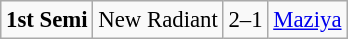<table class="wikitable" style="font-size:95%">
<tr>
<td><strong>1st Semi</strong></td>
<td align=right>New Radiant</td>
<td>2–1</td>
<td><a href='#'>Maziya</a></td>
</tr>
</table>
